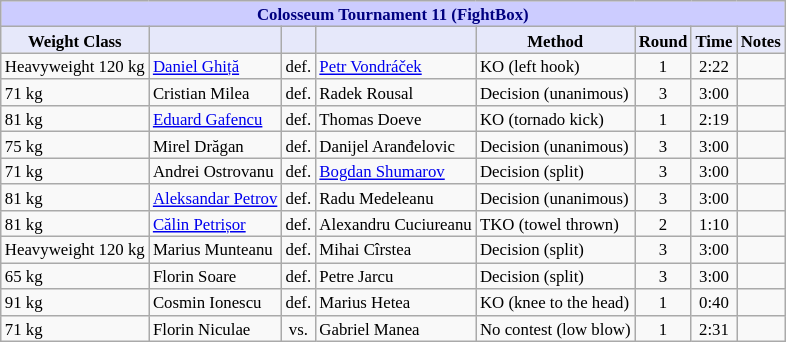<table class="wikitable" style="font-size: 70%;">
<tr>
<th colspan="8" style="background-color: #ccf; color: #000080; text-align: center;"><strong>Colosseum Tournament 11 (FightBox)</strong></th>
</tr>
<tr>
<th colspan="1" style="background-color: #E6E8FA; color: #000000; text-align: center;">Weight Class</th>
<th colspan="1" style="background-color: #E6E8FA; color: #000000; text-align: center;"></th>
<th colspan="1" style="background-color: #E6E8FA; color: #000000; text-align: center;"></th>
<th colspan="1" style="background-color: #E6E8FA; color: #000000; text-align: center;"></th>
<th colspan="1" style="background-color: #E6E8FA; color: #000000; text-align: center;">Method</th>
<th colspan="1" style="background-color: #E6E8FA; color: #000000; text-align: center;">Round</th>
<th colspan="1" style="background-color: #E6E8FA; color: #000000; text-align: center;">Time</th>
<th colspan="1" style="background-color: #E6E8FA; color: #000000; text-align: center;">Notes</th>
</tr>
<tr>
<td>Heavyweight 120 kg</td>
<td> <a href='#'>Daniel Ghiță</a></td>
<td align=center>def.</td>
<td> <a href='#'>Petr Vondráček</a></td>
<td>KO (left hook)</td>
<td align=center>1</td>
<td align=center>2:22</td>
<td></td>
</tr>
<tr>
<td>71 kg</td>
<td> Cristian Milea</td>
<td align=center>def.</td>
<td> Radek Rousal</td>
<td>Decision (unanimous)</td>
<td align=center>3</td>
<td align=center>3:00</td>
<td></td>
</tr>
<tr>
<td>81 kg</td>
<td> <a href='#'>Eduard Gafencu</a></td>
<td align=center>def.</td>
<td> Thomas Doeve</td>
<td>KO (tornado kick)</td>
<td align=center>1</td>
<td align=center>2:19</td>
<td></td>
</tr>
<tr>
<td>75 kg</td>
<td> Mirel Drăgan</td>
<td align=center>def.</td>
<td> Danijel Aranđelovic</td>
<td>Decision (unanimous)</td>
<td align=center>3</td>
<td align=center>3:00</td>
<td></td>
</tr>
<tr>
<td>71 kg</td>
<td> Andrei Ostrovanu</td>
<td align=center>def.</td>
<td> <a href='#'>Bogdan Shumarov</a></td>
<td>Decision (split)</td>
<td align=center>3</td>
<td align=center>3:00</td>
<td></td>
</tr>
<tr>
<td>81 kg</td>
<td> <a href='#'>Aleksandar Petrov</a></td>
<td align=center>def.</td>
<td> Radu Medeleanu</td>
<td>Decision (unanimous)</td>
<td align=center>3</td>
<td align=center>3:00</td>
</tr>
<tr>
<td>81 kg</td>
<td> <a href='#'>Călin Petrișor</a></td>
<td align=center>def.</td>
<td> Alexandru Cuciureanu</td>
<td>TKO (towel thrown)</td>
<td align=center>2</td>
<td align=center>1:10</td>
<td></td>
</tr>
<tr>
<td>Heavyweight 120 kg</td>
<td> Marius Munteanu</td>
<td align=center>def.</td>
<td> Mihai Cîrstea</td>
<td>Decision (split)</td>
<td align=center>3</td>
<td align=center>3:00</td>
<td></td>
</tr>
<tr>
<td>65 kg</td>
<td> Florin Soare</td>
<td align=center>def.</td>
<td> Petre Jarcu</td>
<td>Decision (split)</td>
<td align=center>3</td>
<td align=center>3:00</td>
<td></td>
</tr>
<tr>
<td>91 kg</td>
<td> Cosmin Ionescu</td>
<td align=center>def.</td>
<td> Marius Hetea</td>
<td>KO (knee to the head)</td>
<td align=center>1</td>
<td align=center>0:40</td>
<td></td>
</tr>
<tr>
<td>71 kg</td>
<td> Florin Niculae</td>
<td align=center>vs.</td>
<td> Gabriel Manea</td>
<td>No contest (low blow)</td>
<td align=center>1</td>
<td align=center>2:31</td>
<td></td>
</tr>
</table>
